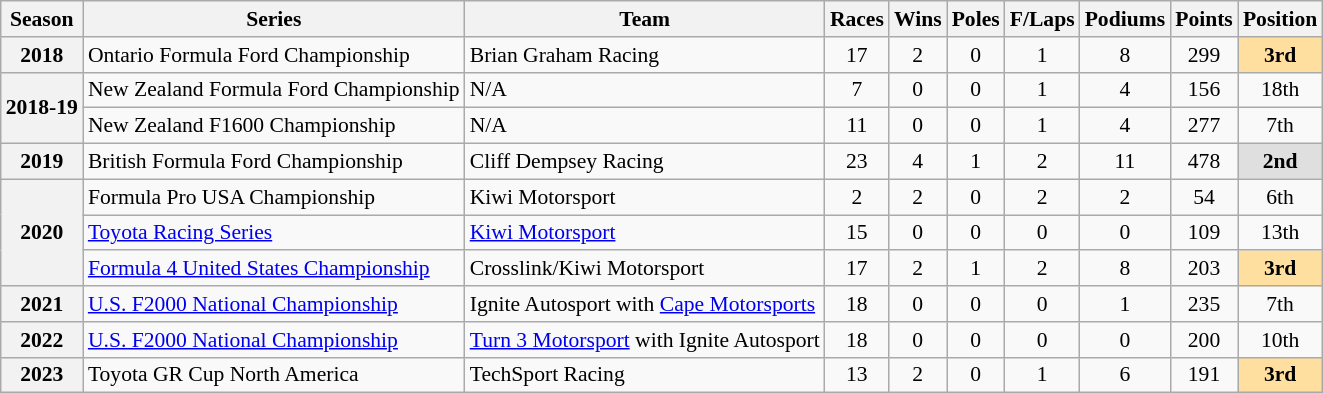<table class="wikitable" style="font-size: 90%; text-align:center">
<tr>
<th>Season</th>
<th>Series</th>
<th>Team</th>
<th>Races</th>
<th>Wins</th>
<th><strong>Poles</strong></th>
<th>F/Laps</th>
<th>Podiums</th>
<th>Points</th>
<th>Position</th>
</tr>
<tr>
<th>2018</th>
<td align="left">Ontario Formula Ford Championship</td>
<td align="left">Brian Graham Racing</td>
<td>17</td>
<td>2</td>
<td>0</td>
<td>1</td>
<td>8</td>
<td>299</td>
<td style="background:#FFDF9F;"><strong>3rd</strong></td>
</tr>
<tr>
<th rowspan="2">2018-19</th>
<td align="left">New Zealand Formula Ford Championship</td>
<td align="left">N/A</td>
<td>7</td>
<td>0</td>
<td>0</td>
<td>1</td>
<td>4</td>
<td>156</td>
<td>18th</td>
</tr>
<tr>
<td align="left">New Zealand F1600 Championship</td>
<td align="left">N/A</td>
<td>11</td>
<td>0</td>
<td>0</td>
<td>1</td>
<td>4</td>
<td>277</td>
<td>7th</td>
</tr>
<tr>
<th>2019</th>
<td align="left">British Formula Ford Championship</td>
<td rowspan="1" align="left">Cliff Dempsey Racing</td>
<td>23</td>
<td>4</td>
<td>1</td>
<td>2</td>
<td>11</td>
<td>478</td>
<td style="background:#DFDFDF;"><strong>2nd</strong></td>
</tr>
<tr>
<th rowspan="3">2020</th>
<td align="left">Formula Pro USA Championship</td>
<td align="left">Kiwi Motorsport</td>
<td>2</td>
<td>2</td>
<td>0</td>
<td>2</td>
<td>2</td>
<td>54</td>
<td>6th</td>
</tr>
<tr>
<td align="left"><a href='#'>Toyota Racing Series</a></td>
<td align=left><a href='#'>Kiwi Motorsport</a></td>
<td>15</td>
<td>0</td>
<td>0</td>
<td>0</td>
<td>0</td>
<td>109</td>
<td>13th</td>
</tr>
<tr>
<td align="left"><a href='#'>Formula 4 United States Championship</a></td>
<td align="left">Crosslink/Kiwi Motorsport</td>
<td>17</td>
<td>2</td>
<td>1</td>
<td>2</td>
<td>8</td>
<td>203</td>
<td style="background:#FFDF9F;"><strong>3rd</strong></td>
</tr>
<tr>
<th>2021</th>
<td align="left"><a href='#'>U.S. F2000 National Championship</a></td>
<td align="left">Ignite Autosport with <a href='#'>Cape Motorsports</a></td>
<td>18</td>
<td>0</td>
<td>0</td>
<td>0</td>
<td>1</td>
<td>235</td>
<td>7th</td>
</tr>
<tr>
<th>2022</th>
<td align=left><a href='#'>U.S. F2000 National Championship</a></td>
<td align=left><a href='#'>Turn 3 Motorsport</a> with Ignite Autosport</td>
<td>18</td>
<td>0</td>
<td>0</td>
<td>0</td>
<td>0</td>
<td>200</td>
<td>10th</td>
</tr>
<tr>
<th>2023</th>
<td align=left>Toyota GR Cup North America</td>
<td align=left>TechSport Racing</td>
<td>13</td>
<td>2</td>
<td>0</td>
<td>1</td>
<td>6</td>
<td>191</td>
<td style="background:#FFDF9F;"><strong>3rd</strong></td>
</tr>
</table>
